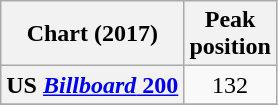<table class="wikitable sortable plainrowheaders" style="text-align:center">
<tr>
<th scope="col">Chart (2017)</th>
<th scope="col">Peak<br> position</th>
</tr>
<tr>
<th scope="row">US <a href='#'><em>Billboard</em> 200</a></th>
<td>132</td>
</tr>
<tr>
</tr>
</table>
